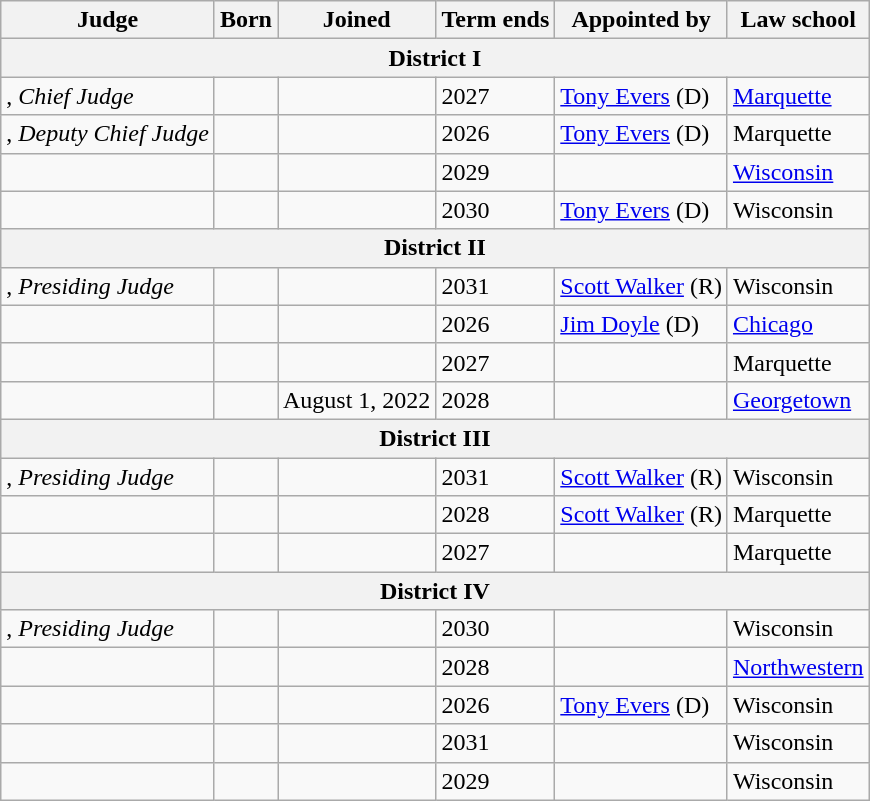<table class="wikitable sortable">
<tr>
<th>Judge</th>
<th>Born</th>
<th>Joined</th>
<th>Term ends</th>
<th>Appointed by</th>
<th>Law school</th>
</tr>
<tr>
<th colspan="6"><strong>District I</strong></th>
</tr>
<tr>
<td>, <em>Chief Judge</em></td>
<td></td>
<td></td>
<td>2027</td>
<td><a href='#'>Tony Evers</a> (D)</td>
<td><a href='#'>Marquette</a></td>
</tr>
<tr>
<td>, <em>Deputy Chief Judge</em></td>
<td></td>
<td></td>
<td>2026</td>
<td><a href='#'>Tony Evers</a> (D)</td>
<td>Marquette</td>
</tr>
<tr>
<td></td>
<td></td>
<td></td>
<td>2029</td>
<td></td>
<td><a href='#'>Wisconsin</a></td>
</tr>
<tr>
<td></td>
<td></td>
<td></td>
<td>2030</td>
<td><a href='#'>Tony Evers</a> (D)</td>
<td>Wisconsin</td>
</tr>
<tr>
<th colspan="6"><strong>District II</strong></th>
</tr>
<tr>
<td>, <em>Presiding Judge</em></td>
<td></td>
<td></td>
<td>2031</td>
<td><a href='#'>Scott Walker</a> (R)</td>
<td>Wisconsin</td>
</tr>
<tr>
<td></td>
<td></td>
<td></td>
<td>2026</td>
<td><a href='#'>Jim Doyle</a> (D)</td>
<td><a href='#'>Chicago</a></td>
</tr>
<tr>
<td></td>
<td></td>
<td></td>
<td>2027</td>
<td></td>
<td>Marquette</td>
</tr>
<tr>
<td></td>
<td></td>
<td>August 1, 2022</td>
<td>2028</td>
<td></td>
<td><a href='#'>Georgetown</a></td>
</tr>
<tr>
<th colspan="6"><strong>District III</strong></th>
</tr>
<tr>
<td>, <em>Presiding Judge</em></td>
<td></td>
<td></td>
<td>2031</td>
<td><a href='#'>Scott Walker</a> (R)</td>
<td>Wisconsin</td>
</tr>
<tr>
<td></td>
<td></td>
<td></td>
<td>2028</td>
<td><a href='#'>Scott Walker</a> (R)</td>
<td>Marquette</td>
</tr>
<tr>
<td></td>
<td></td>
<td></td>
<td>2027</td>
<td></td>
<td>Marquette</td>
</tr>
<tr>
<th colspan="6"><strong>District IV</strong></th>
</tr>
<tr>
<td>, <em>Presiding Judge</em></td>
<td></td>
<td></td>
<td>2030</td>
<td></td>
<td>Wisconsin</td>
</tr>
<tr>
<td></td>
<td></td>
<td></td>
<td>2028</td>
<td></td>
<td><a href='#'>Northwestern</a></td>
</tr>
<tr>
<td></td>
<td></td>
<td></td>
<td>2026</td>
<td><a href='#'>Tony Evers</a> (D)</td>
<td>Wisconsin</td>
</tr>
<tr>
<td></td>
<td></td>
<td></td>
<td>2031</td>
<td></td>
<td>Wisconsin</td>
</tr>
<tr>
<td></td>
<td></td>
<td></td>
<td>2029</td>
<td></td>
<td>Wisconsin</td>
</tr>
</table>
